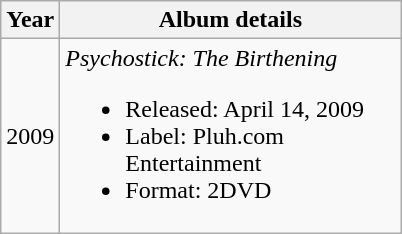<table class="wikitable">
<tr>
<th>Year</th>
<th width="220">Album details</th>
</tr>
<tr>
<td>2009</td>
<td><em>Psychostick: The Birthening</em><br><ul><li>Released: April 14, 2009</li><li>Label: Pluh.com Entertainment</li><li>Format: 2DVD</li></ul></td>
</tr>
</table>
